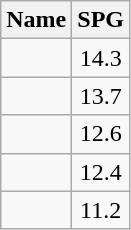<table class=wikitable>
<tr>
<th>Name</th>
<th>SPG</th>
</tr>
<tr>
<td></td>
<td align=center>14.3</td>
</tr>
<tr>
<td></td>
<td align=center>13.7</td>
</tr>
<tr>
<td></td>
<td align=center>12.6</td>
</tr>
<tr>
<td></td>
<td align=center>12.4</td>
</tr>
<tr>
<td></td>
<td align=center>11.2</td>
</tr>
</table>
